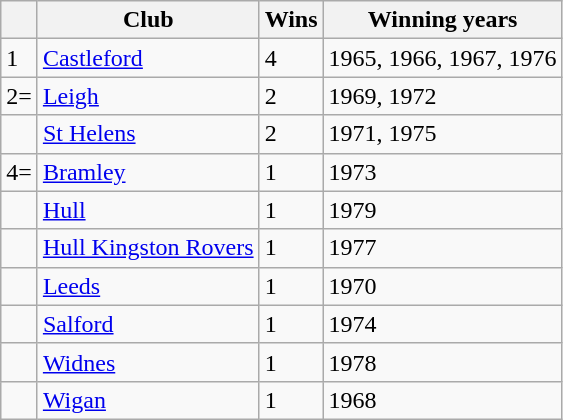<table class="wikitable" style="text-align:left;">
<tr>
<th></th>
<th>Club</th>
<th>Wins</th>
<th>Winning years</th>
</tr>
<tr>
<td>1</td>
<td><a href='#'>Castleford</a></td>
<td>4</td>
<td>1965, 1966, 1967, 1976</td>
</tr>
<tr>
<td>2=</td>
<td><a href='#'>Leigh</a></td>
<td>2</td>
<td>1969, 1972</td>
</tr>
<tr>
<td></td>
<td><a href='#'>St Helens</a></td>
<td>2</td>
<td>1971, 1975</td>
</tr>
<tr>
<td>4=</td>
<td><a href='#'>Bramley</a></td>
<td>1</td>
<td>1973</td>
</tr>
<tr>
<td></td>
<td><a href='#'>Hull</a></td>
<td>1</td>
<td>1979</td>
</tr>
<tr>
<td></td>
<td><a href='#'>Hull Kingston Rovers</a></td>
<td>1</td>
<td>1977</td>
</tr>
<tr>
<td></td>
<td><a href='#'>Leeds</a></td>
<td>1</td>
<td>1970</td>
</tr>
<tr>
<td></td>
<td><a href='#'>Salford</a></td>
<td>1</td>
<td>1974</td>
</tr>
<tr>
<td></td>
<td><a href='#'>Widnes</a></td>
<td>1</td>
<td>1978</td>
</tr>
<tr>
<td></td>
<td><a href='#'>Wigan</a></td>
<td>1</td>
<td>1968</td>
</tr>
</table>
